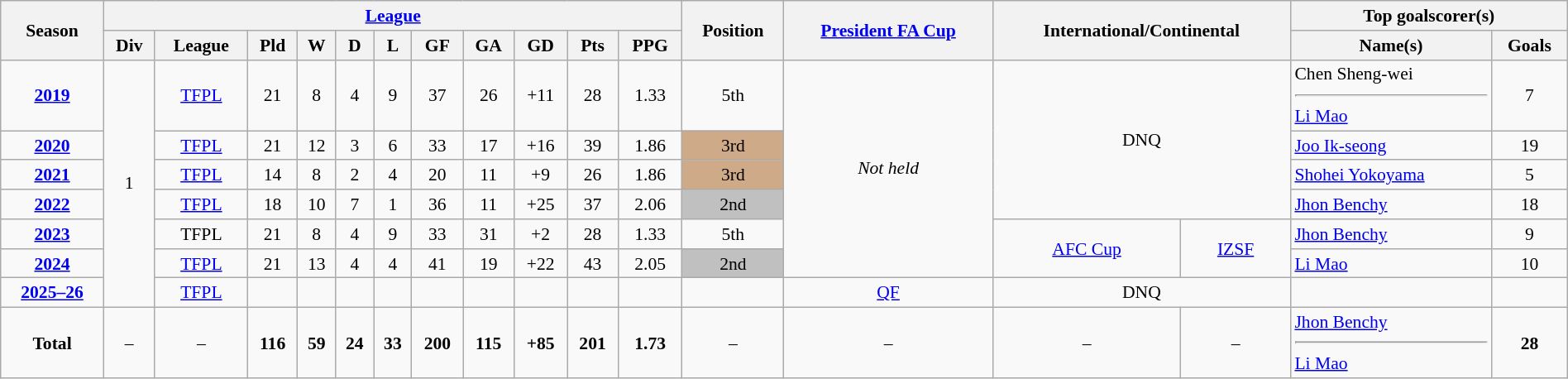<table class="wikitable"  style="width:100%; font-size:90%; text-align:center;">
<tr style="background:#f0f6ff;">
<th rowspan="2">Season</th>
<th colspan="11"><a href='#'>League</a></th>
<th rowspan="2">Position</th>
<th rowspan="2"><a href='#'>President FA Cup</a></th>
<th rowspan="2" colspan="2">International/Continental</th>
<th colspan="2">Top goalscorer(s)</th>
</tr>
<tr>
<th>Div</th>
<th>League</th>
<th>Pld</th>
<th>W</th>
<th>D</th>
<th>L</th>
<th>GF</th>
<th>GA</th>
<th>GD</th>
<th>Pts</th>
<th>PPG</th>
<th>Name(s)</th>
<th>Goals</th>
</tr>
<tr>
<td><strong><a href='#'>2019</a></strong></td>
<td rowspan=7>1</td>
<td><a href='#'>TFPL</a></td>
<td>21</td>
<td>8</td>
<td>4</td>
<td>9</td>
<td>37</td>
<td>26</td>
<td>+11</td>
<td>28</td>
<td>1.33</td>
<td>5th</td>
<td rowspan="6"><em>Not held</em></td>
<td colspan="2" rowspan="4">DNQ</td>
<td align="left"> Chen Sheng-wei<hr> <a href='#'>Li Mao</a></td>
<td>7</td>
</tr>
<tr>
<td><strong><a href='#'>2020</a></strong></td>
<td><a href='#'>TFPL</a></td>
<td>21</td>
<td>12</td>
<td>3</td>
<td>6</td>
<td>33</td>
<td>17</td>
<td>+16</td>
<td>39</td>
<td>1.86</td>
<td style="background:#cfaa88;">3rd</td>
<td align="left"> <a href='#'>Joo Ik-seong</a></td>
<td>19</td>
</tr>
<tr>
<td><strong><a href='#'>2021</a></strong></td>
<td><a href='#'>TFPL</a></td>
<td>14</td>
<td>8</td>
<td>2</td>
<td>4</td>
<td>20</td>
<td>11</td>
<td>+9</td>
<td>26</td>
<td>1.86</td>
<td style="background:#cfaa88;">3rd</td>
<td align="left"> <a href='#'>Shohei Yokoyama</a></td>
<td>5</td>
</tr>
<tr>
<td><strong><a href='#'>2022</a></strong></td>
<td><a href='#'>TFPL</a></td>
<td>18</td>
<td>10</td>
<td>7</td>
<td>1</td>
<td>36</td>
<td>11</td>
<td>+25</td>
<td>37</td>
<td>2.06</td>
<td style="background:silver;">2nd</td>
<td align="left"> <a href='#'>Jhon Benchy</a></td>
<td>18</td>
</tr>
<tr>
<td><strong><a href='#'>2023</a></strong></td>
<td>TFPL</td>
<td>21</td>
<td>8</td>
<td>4</td>
<td>9</td>
<td>33</td>
<td>31</td>
<td>+2</td>
<td>28</td>
<td>1.33</td>
<td>5th</td>
<td rowspan="2"><a href='#'>AFC Cup</a></td>
<td rowspan="2"><a href='#'>IZSF</a></td>
<td align="left"> <a href='#'>Jhon Benchy</a></td>
<td>9</td>
</tr>
<tr>
<td><strong><a href='#'>2024</a></strong></td>
<td><a href='#'>TFPL</a></td>
<td>21</td>
<td>13</td>
<td>4</td>
<td>4</td>
<td>41</td>
<td>19</td>
<td>+22</td>
<td>43</td>
<td>2.05</td>
<td style="background:silver;">2nd</td>
<td align="left"> <a href='#'>Li Mao</a></td>
<td>10</td>
</tr>
<tr>
<td><strong><a href='#'>2025–26</a></strong></td>
<td><a href='#'>TFPL</a></td>
<td></td>
<td></td>
<td></td>
<td></td>
<td></td>
<td></td>
<td></td>
<td></td>
<td></td>
<td></td>
<td><a href='#'>QF</a></td>
<td colspan="2">DNQ</td>
<td align="left"></td>
<td></td>
</tr>
<tr>
<td><strong>Total</strong></td>
<td>–</td>
<td>–</td>
<td><strong>116</strong> </td>
<td><strong>59</strong> </td>
<td><strong>24</strong> </td>
<td><strong>33</strong> </td>
<td><strong>200</strong> </td>
<td><strong>115</strong> </td>
<td><strong>+85</strong> </td>
<td><strong>201</strong> </td>
<td><strong>1.73</strong> </td>
<td>–</td>
<td>–</td>
<td>–</td>
<td>–</td>
<td align="left"> <a href='#'>Jhon Benchy</a><hr> <a href='#'>Li Mao</a></td>
<td><strong>28</strong></td>
</tr>
</table>
